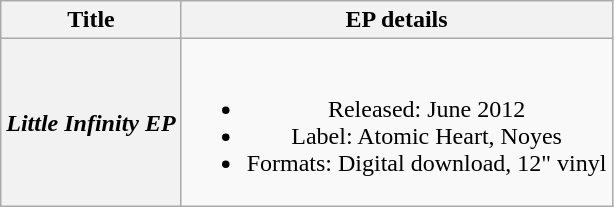<table class="wikitable plainrowheaders" style="text-align:center;">
<tr>
<th scope="col">Title</th>
<th scope="col">EP details</th>
</tr>
<tr>
<th scope="row"><em>Little Infinity EP</em></th>
<td><br><ul><li>Released: June 2012</li><li>Label: Atomic Heart, Noyes</li><li>Formats: Digital download, 12" vinyl</li></ul></td>
</tr>
</table>
